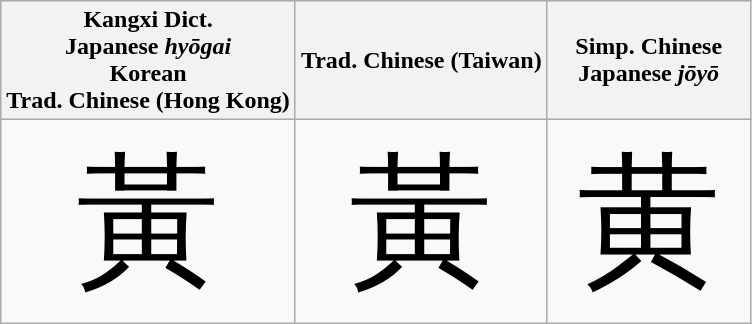<table class="wikitable" style="text-align: center;">
<tr>
<th>Kangxi Dict.<br>Japanese <em>hyōgai</em><br>Korean<br>Trad. Chinese (Hong Kong)</th>
<th>Trad. Chinese (Taiwan)</th>
<th>Simp. Chinese<br>Japanese <em>jōyō</em></th>
</tr>
<tr style="font-size:6em;font-family:serif;line-height:100%;">
<td lang="ko">黃</td>
<td lang="zh-tw">黃</td>
<td lang="zh-Hans">黄</td>
</tr>
</table>
